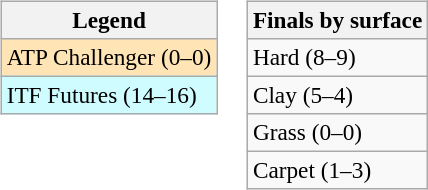<table>
<tr valign=top>
<td><br><table class=wikitable style=font-size:97%>
<tr>
<th>Legend</th>
</tr>
<tr bgcolor=moccasin>
<td>ATP Challenger (0–0)</td>
</tr>
<tr bgcolor=cffcff>
<td>ITF Futures (14–16)</td>
</tr>
</table>
</td>
<td><br><table class=wikitable style=font-size:97%>
<tr>
<th>Finals by surface</th>
</tr>
<tr>
<td>Hard (8–9)</td>
</tr>
<tr>
<td>Clay (5–4)</td>
</tr>
<tr>
<td>Grass (0–0)</td>
</tr>
<tr>
<td>Carpet (1–3)</td>
</tr>
</table>
</td>
</tr>
</table>
